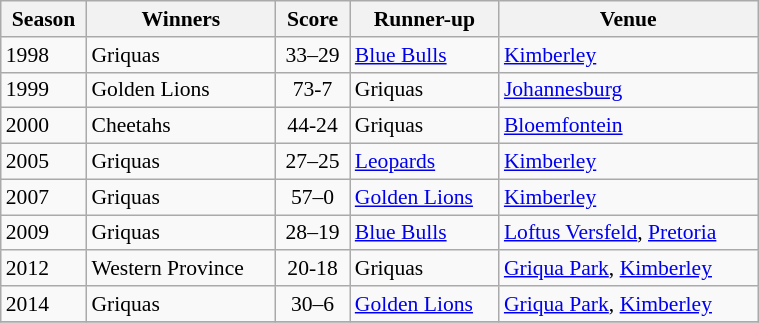<table class="wikitable" style="text-align:left; font-size:90%; width:40%">
<tr>
<th>Season</th>
<th>Winners</th>
<th>Score</th>
<th>Runner-up</th>
<th>Venue</th>
</tr>
<tr>
<td>1998</td>
<td>Griquas</td>
<td align=center>33–29</td>
<td><a href='#'>Blue Bulls</a></td>
<td><a href='#'>Kimberley</a></td>
</tr>
<tr>
<td>1999</td>
<td>Golden Lions</td>
<td align=center>73-7</td>
<td>Griquas</td>
<td><a href='#'>Johannesburg</a></td>
</tr>
<tr>
<td>2000</td>
<td>Cheetahs</td>
<td align=center>44-24</td>
<td>Griquas</td>
<td><a href='#'>Bloemfontein</a></td>
</tr>
<tr>
<td>2005</td>
<td>Griquas</td>
<td align=center>27–25</td>
<td><a href='#'>Leopards</a></td>
<td><a href='#'>Kimberley</a></td>
</tr>
<tr>
<td>2007</td>
<td>Griquas</td>
<td align=center>57–0</td>
<td><a href='#'>Golden Lions</a></td>
<td><a href='#'>Kimberley</a></td>
</tr>
<tr>
<td>2009</td>
<td>Griquas</td>
<td align=center>28–19</td>
<td><a href='#'>Blue Bulls</a></td>
<td><a href='#'>Loftus Versfeld</a>, <a href='#'>Pretoria</a></td>
</tr>
<tr>
<td>2012</td>
<td>Western Province</td>
<td align=center>20-18</td>
<td>Griquas</td>
<td><a href='#'>Griqua Park</a>, <a href='#'>Kimberley</a></td>
</tr>
<tr>
<td>2014</td>
<td>Griquas</td>
<td align=center>30–6</td>
<td><a href='#'>Golden Lions</a></td>
<td><a href='#'>Griqua Park</a>, <a href='#'>Kimberley</a></td>
</tr>
<tr>
</tr>
</table>
